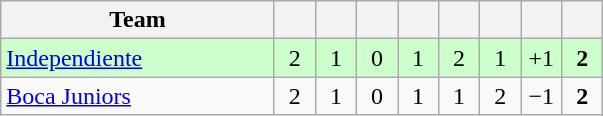<table class="wikitable" style="text-align: center;">
<tr>
<th width=175>Team</th>
<th width=20></th>
<th width=20></th>
<th width=20></th>
<th width=20></th>
<th width=20></th>
<th width=20></th>
<th width=20></th>
<th width=20></th>
</tr>
<tr bgcolor=#CCFFCC>
<td align=left> <a href='#'>Independiente</a></td>
<td>2</td>
<td>1</td>
<td>0</td>
<td>1</td>
<td>2</td>
<td>1</td>
<td>+1</td>
<td><strong>2</strong></td>
</tr>
<tr>
<td align=left> <a href='#'>Boca Juniors</a></td>
<td>2</td>
<td>1</td>
<td>0</td>
<td>1</td>
<td>1</td>
<td>2</td>
<td>−1</td>
<td><strong>2</strong></td>
</tr>
</table>
